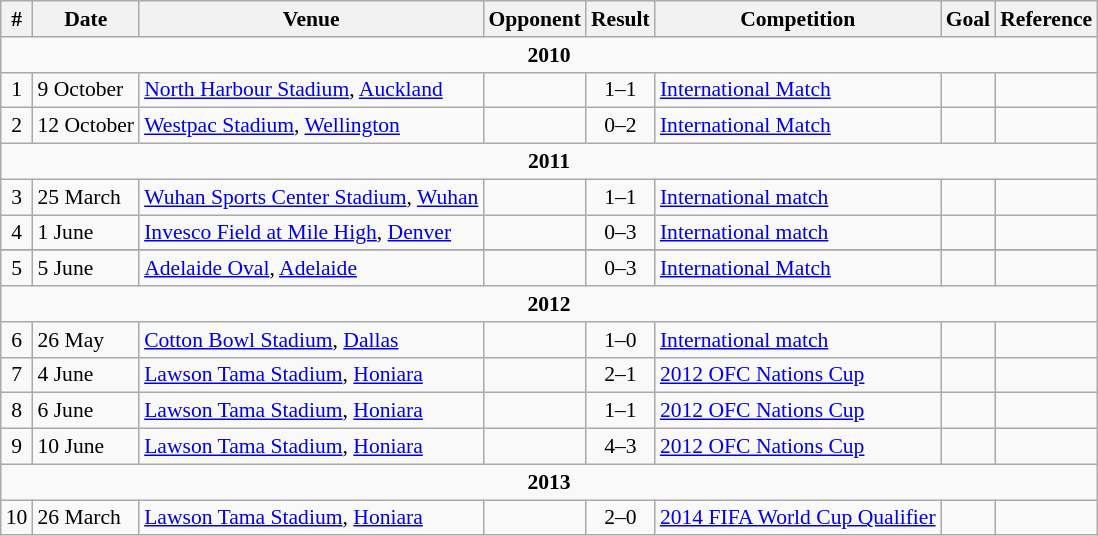<table class="wikitable collapsible" style="font-size:90%">
<tr>
<th>#</th>
<th>Date</th>
<th>Venue</th>
<th>Opponent</th>
<th>Result</th>
<th>Competition</th>
<th>Goal</th>
<th>Reference</th>
</tr>
<tr>
<td colspan=8 align=center><strong>2010</strong></td>
</tr>
<tr>
<td align=center>1</td>
<td>9 October</td>
<td><a href='#'>North Harbour Stadium</a>, <a href='#'>Auckland</a></td>
<td></td>
<td align=center>1–1</td>
<td><a href='#'>International Match</a></td>
<td></td>
<td></td>
</tr>
<tr>
<td align=center>2</td>
<td>12 October</td>
<td><a href='#'>Westpac Stadium</a>, <a href='#'>Wellington</a></td>
<td></td>
<td align=center>0–2</td>
<td><a href='#'>International Match</a></td>
<td></td>
<td></td>
</tr>
<tr>
<td colspan="8" style="text-align:center;"><strong>2011</strong></td>
</tr>
<tr>
<td align=center>3</td>
<td>25 March</td>
<td><a href='#'>Wuhan Sports Center Stadium</a>, <a href='#'>Wuhan</a></td>
<td></td>
<td align=center>1–1</td>
<td><a href='#'>International match</a></td>
<td></td>
<td></td>
</tr>
<tr>
<td align=center>4</td>
<td>1 June</td>
<td><a href='#'>Invesco Field at Mile High</a>, <a href='#'>Denver</a></td>
<td></td>
<td align=center>0–3</td>
<td><a href='#'>International match</a></td>
<td></td>
<td></td>
</tr>
<tr>
</tr>
<tr>
<td align=center>5</td>
<td>5 June</td>
<td><a href='#'>Adelaide Oval</a>, <a href='#'>Adelaide</a></td>
<td></td>
<td align=center>0–3</td>
<td><a href='#'>International Match</a></td>
<td></td>
<td></td>
</tr>
<tr>
<td colspan="8" style="text-align:center;"><strong>2012</strong></td>
</tr>
<tr>
<td align=center>6</td>
<td>26 May</td>
<td><a href='#'>Cotton Bowl Stadium</a>, <a href='#'>Dallas</a></td>
<td></td>
<td align=center>1–0</td>
<td><a href='#'>International match</a></td>
<td></td>
<td></td>
</tr>
<tr>
<td align=center>7</td>
<td>4 June</td>
<td><a href='#'>Lawson Tama Stadium</a>, <a href='#'>Honiara</a></td>
<td></td>
<td align=center>2–1</td>
<td><a href='#'>2012 OFC Nations Cup</a></td>
<td></td>
<td></td>
</tr>
<tr>
<td align=center>8</td>
<td>6 June</td>
<td><a href='#'>Lawson Tama Stadium</a>, <a href='#'>Honiara</a></td>
<td></td>
<td align=center>1–1</td>
<td><a href='#'>2012 OFC Nations Cup</a></td>
<td></td>
<td></td>
</tr>
<tr>
<td align=center>9</td>
<td>10 June</td>
<td><a href='#'>Lawson Tama Stadium</a>, <a href='#'>Honiara</a></td>
<td></td>
<td align=center>4–3</td>
<td><a href='#'>2012 OFC Nations Cup</a></td>
<td></td>
<td></td>
</tr>
<tr>
<td colspan=8 align=center><strong>2013</strong></td>
</tr>
<tr>
<td align=center>10</td>
<td>26 March</td>
<td><a href='#'>Lawson Tama Stadium</a>, <a href='#'>Honiara</a></td>
<td></td>
<td align=center>2–0</td>
<td><a href='#'>2014 FIFA World Cup Qualifier</a></td>
<td></td>
<td></td>
</tr>
</table>
